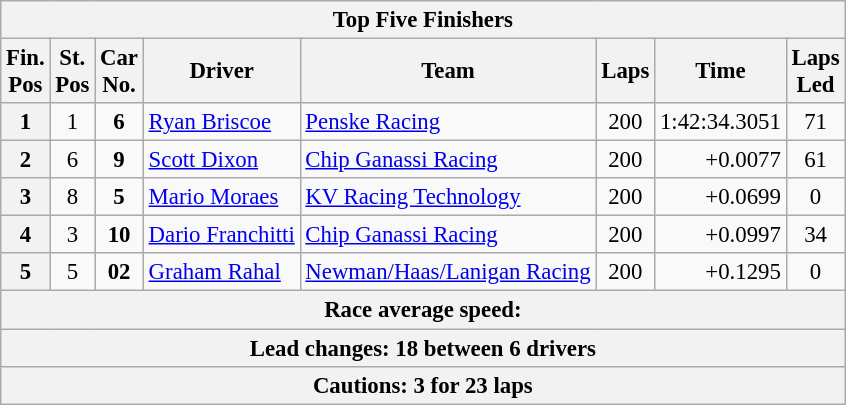<table class="wikitable" style="font-size:95%;text-align:center">
<tr>
<th colspan=9>Top Five Finishers</th>
</tr>
<tr>
<th>Fin.<br>Pos</th>
<th>St.<br>Pos</th>
<th>Car<br>No.</th>
<th>Driver</th>
<th>Team</th>
<th>Laps</th>
<th>Time</th>
<th>Laps<br>Led</th>
</tr>
<tr>
<th>1</th>
<td>1</td>
<td><strong>6</strong></td>
<td style="text-align:left"> <a href='#'>Ryan Briscoe</a></td>
<td style="text-align:left"><a href='#'>Penske Racing</a></td>
<td>200</td>
<td align=right>1:42:34.3051</td>
<td>71</td>
</tr>
<tr>
<th>2</th>
<td>6</td>
<td><strong>9</strong></td>
<td style="text-align:left"> <a href='#'>Scott Dixon</a></td>
<td style="text-align:left"><a href='#'>Chip Ganassi Racing</a></td>
<td>200</td>
<td align=right>+0.0077</td>
<td>61</td>
</tr>
<tr>
<th>3</th>
<td>8</td>
<td><strong>5</strong></td>
<td style="text-align:left"> <a href='#'>Mario Moraes</a></td>
<td style="text-align:left"><a href='#'>KV Racing Technology</a></td>
<td>200</td>
<td align=right>+0.0699</td>
<td>0</td>
</tr>
<tr>
<th>4</th>
<td>3</td>
<td><strong>10</strong></td>
<td style="text-align:left"> <a href='#'>Dario Franchitti</a></td>
<td style="text-align:left"><a href='#'>Chip Ganassi Racing</a></td>
<td>200</td>
<td align=right>+0.0997</td>
<td>34</td>
</tr>
<tr>
<th>5</th>
<td>5</td>
<td><strong>02</strong></td>
<td style="text-align:left"> <a href='#'>Graham Rahal</a></td>
<td style="text-align:left"><a href='#'>Newman/Haas/Lanigan Racing</a></td>
<td>200</td>
<td align=right>+0.1295</td>
<td>0</td>
</tr>
<tr>
<th colspan=9>Race average speed: </th>
</tr>
<tr>
<th colspan=9>Lead changes: 18 between 6 drivers</th>
</tr>
<tr>
<th colspan=9>Cautions: 3 for 23 laps</th>
</tr>
</table>
